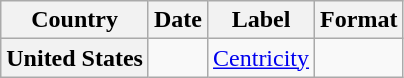<table class="wikitable plainrowheaders" style="text-align:center;">
<tr>
<th>Country</th>
<th>Date</th>
<th>Label</th>
<th>Format</th>
</tr>
<tr>
<th scope="row">United States</th>
<td></td>
<td><a href='#'>Centricity</a></td>
<td></td>
</tr>
</table>
